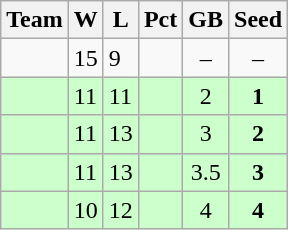<table class=wikitable>
<tr>
<th>Team</th>
<th>W</th>
<th>L</th>
<th>Pct</th>
<th>GB</th>
<th>Seed</th>
</tr>
<tr>
<td></td>
<td>15</td>
<td>9</td>
<td></td>
<td style="text-align: center">–</td>
<td style="text-align: center">–</td>
</tr>
<tr style="background: #ccffcc">
<td></td>
<td>11</td>
<td>11</td>
<td></td>
<td style="text-align: center">2</td>
<td style="text-align: center"><strong>1</strong></td>
</tr>
<tr style="background: #ccffcc">
<td></td>
<td>11</td>
<td>13</td>
<td></td>
<td style="text-align: center">3</td>
<td style="text-align: center"><strong>2</strong></td>
</tr>
<tr style="background: #ccffcc">
<td></td>
<td>11</td>
<td>13</td>
<td></td>
<td style="text-align: center">3.5</td>
<td style="text-align: center"><strong>3</strong></td>
</tr>
<tr style="background: #ccffcc">
<td></td>
<td>10</td>
<td>12</td>
<td></td>
<td style="text-align: center">4</td>
<td style="text-align: center"><strong>4</strong></td>
</tr>
</table>
